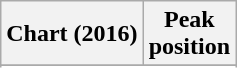<table class="wikitable sortable plainrowheaders" style="text-align:center;">
<tr>
<th>Chart (2016)</th>
<th>Peak <br> position</th>
</tr>
<tr>
</tr>
<tr>
</tr>
<tr>
</tr>
</table>
